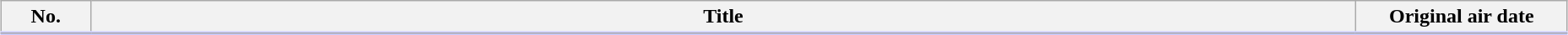<table class="wikitable" style="width:98%; margin:auto; background:#FFF;">
<tr style="border-bottom: 3px solid #CCF;">
<th style="width:4em;">No.</th>
<th>Title</th>
<th style="width:10em;">Original air date</th>
</tr>
<tr>
</tr>
</table>
